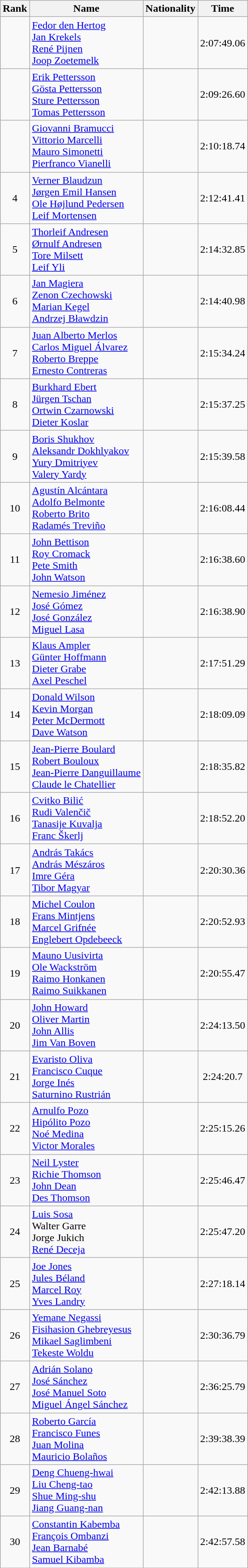<table class="wikitable sortable" style="text-align:center">
<tr>
<th>Rank</th>
<th>Name</th>
<th>Nationality</th>
<th>Time</th>
</tr>
<tr>
<td></td>
<td align=left><a href='#'>Fedor den Hertog</a><br><a href='#'>Jan Krekels</a><br><a href='#'>René Pijnen</a><br><a href='#'>Joop Zoetemelk</a></td>
<td align=left></td>
<td>2:07:49.06</td>
</tr>
<tr>
<td></td>
<td align=left><a href='#'>Erik Pettersson</a><br><a href='#'>Gösta Pettersson</a><br><a href='#'>Sture Pettersson</a><br><a href='#'>Tomas Pettersson</a></td>
<td align=left></td>
<td>2:09:26.60</td>
</tr>
<tr>
<td></td>
<td align=left><a href='#'>Giovanni Bramucci</a><br><a href='#'>Vittorio Marcelli</a><br><a href='#'>Mauro Simonetti</a><br><a href='#'>Pierfranco Vianelli</a></td>
<td align=left></td>
<td>2:10:18.74</td>
</tr>
<tr>
<td>4</td>
<td align=left><a href='#'>Verner Blaudzun</a><br><a href='#'>Jørgen Emil Hansen</a><br><a href='#'>Ole Højlund Pedersen</a><br><a href='#'>Leif Mortensen</a></td>
<td align=left></td>
<td>2:12:41.41</td>
</tr>
<tr>
<td>5</td>
<td align=left><a href='#'>Thorleif Andresen</a><br><a href='#'>Ørnulf Andresen</a><br><a href='#'>Tore Milsett</a><br><a href='#'>Leif Yli</a></td>
<td align=left></td>
<td>2:14:32.85</td>
</tr>
<tr>
<td>6</td>
<td align=left><a href='#'>Jan Magiera</a><br><a href='#'>Zenon Czechowski</a><br><a href='#'>Marian Kegel</a><br><a href='#'>Andrzej Bławdzin</a></td>
<td align=left></td>
<td>2:14:40.98</td>
</tr>
<tr>
<td>7</td>
<td align=left><a href='#'>Juan Alberto Merlos</a><br><a href='#'>Carlos Miguel Álvarez</a><br><a href='#'>Roberto Breppe</a><br><a href='#'>Ernesto Contreras</a></td>
<td align=left></td>
<td>2:15:34.24</td>
</tr>
<tr>
<td>8</td>
<td align=left><a href='#'>Burkhard Ebert</a><br><a href='#'>Jürgen Tschan</a><br><a href='#'>Ortwin Czarnowski</a><br><a href='#'>Dieter Koslar</a></td>
<td align=left></td>
<td>2:15:37.25</td>
</tr>
<tr>
<td>9</td>
<td align=left><a href='#'>Boris Shukhov</a><br><a href='#'>Aleksandr Dokhlyakov</a><br><a href='#'>Yury Dmitriyev</a><br><a href='#'>Valery Yardy</a></td>
<td align=left></td>
<td>2:15:39.58</td>
</tr>
<tr>
<td>10</td>
<td align=left><a href='#'>Agustín Alcántara</a><br><a href='#'>Adolfo Belmonte</a><br><a href='#'>Roberto Brito</a><br><a href='#'>Radamés Treviño</a></td>
<td align=left></td>
<td>2:16:08.44</td>
</tr>
<tr>
<td>11</td>
<td align=left><a href='#'>John Bettison</a><br><a href='#'>Roy Cromack</a><br><a href='#'>Pete Smith</a><br><a href='#'>John Watson</a></td>
<td align=left></td>
<td>2:16:38.60</td>
</tr>
<tr>
<td>12</td>
<td align=left><a href='#'>Nemesio Jiménez</a><br><a href='#'>José Gómez</a><br><a href='#'>José González</a><br><a href='#'>Miguel Lasa</a></td>
<td align=left></td>
<td>2:16:38.90</td>
</tr>
<tr>
<td>13</td>
<td align=left><a href='#'>Klaus Ampler</a><br><a href='#'>Günter Hoffmann</a><br><a href='#'>Dieter Grabe</a><br><a href='#'>Axel Peschel</a></td>
<td align=left></td>
<td>2:17:51.29</td>
</tr>
<tr>
<td>14</td>
<td align=left><a href='#'>Donald Wilson</a><br><a href='#'>Kevin Morgan</a><br><a href='#'>Peter McDermott</a><br><a href='#'>Dave Watson</a></td>
<td align=left></td>
<td>2:18:09.09</td>
</tr>
<tr>
<td>15</td>
<td align=left><a href='#'>Jean-Pierre Boulard</a><br><a href='#'>Robert Bouloux</a><br><a href='#'>Jean-Pierre Danguillaume</a><br><a href='#'>Claude le Chatellier</a></td>
<td align=left></td>
<td>2:18:35.82</td>
</tr>
<tr>
<td>16</td>
<td align=left><a href='#'>Cvitko Bilić</a><br><a href='#'>Rudi Valenčič</a><br><a href='#'>Tanasije Kuvalja</a><br><a href='#'>Franc Škerlj</a></td>
<td align=left></td>
<td>2:18:52.20</td>
</tr>
<tr>
<td>17</td>
<td align=left><a href='#'>András Takács</a><br><a href='#'>András Mészáros</a><br><a href='#'>Imre Géra</a><br><a href='#'>Tibor Magyar</a></td>
<td align=left></td>
<td>2:20:30.36</td>
</tr>
<tr>
<td>18</td>
<td align=left><a href='#'>Michel Coulon</a><br><a href='#'>Frans Mintjens</a><br><a href='#'>Marcel Grifnée</a><br><a href='#'>Englebert Opdebeeck</a></td>
<td align=left></td>
<td>2:20:52.93</td>
</tr>
<tr>
<td>19</td>
<td align=left><a href='#'>Mauno Uusivirta</a><br><a href='#'>Ole Wackström</a><br><a href='#'>Raimo Honkanen</a><br><a href='#'>Raimo Suikkanen</a></td>
<td align=left></td>
<td>2:20:55.47</td>
</tr>
<tr>
<td>20</td>
<td align=left><a href='#'>John Howard</a><br><a href='#'>Oliver Martin</a><br><a href='#'>John Allis</a><br><a href='#'>Jim Van Boven</a></td>
<td align=left></td>
<td>2:24:13.50</td>
</tr>
<tr>
<td>21</td>
<td align=left><a href='#'>Evaristo Oliva</a><br><a href='#'>Francisco Cuque</a><br><a href='#'>Jorge Inés</a><br><a href='#'>Saturnino Rustrián</a></td>
<td align=left></td>
<td>2:24:20.7</td>
</tr>
<tr>
<td>22</td>
<td align=left><a href='#'>Arnulfo Pozo</a><br><a href='#'>Hipólito Pozo</a><br><a href='#'>Noé Medina</a><br><a href='#'>Victor Morales</a></td>
<td align=left></td>
<td>2:25:15.26</td>
</tr>
<tr>
<td>23</td>
<td align=left><a href='#'>Neil Lyster</a><br><a href='#'>Richie Thomson</a><br><a href='#'>John Dean</a><br><a href='#'>Des Thomson</a></td>
<td align=left></td>
<td>2:25:46.47</td>
</tr>
<tr>
<td>24</td>
<td align=left><a href='#'>Luis Sosa</a><br>Walter Garre<br>Jorge Jukich<br><a href='#'>René Deceja</a></td>
<td align=left></td>
<td>2:25:47.20</td>
</tr>
<tr>
<td>25</td>
<td align=left><a href='#'>Joe Jones</a><br><a href='#'>Jules Béland</a><br><a href='#'>Marcel Roy</a><br><a href='#'>Yves Landry</a></td>
<td align=left></td>
<td>2:27:18.14</td>
</tr>
<tr>
<td>26</td>
<td align=left><a href='#'>Yemane Negassi</a><br><a href='#'>Fisihasion Ghebreyesus</a><br><a href='#'>Mikael Saglimbeni</a><br><a href='#'>Tekeste Woldu</a></td>
<td align=left></td>
<td>2:30:36.79</td>
</tr>
<tr>
<td>27</td>
<td align=left><a href='#'>Adrián Solano</a><br><a href='#'>José Sánchez</a><br><a href='#'>José Manuel Soto</a><br><a href='#'>Miguel Ángel Sánchez</a></td>
<td align=left></td>
<td>2:36:25.79</td>
</tr>
<tr>
<td>28</td>
<td align=left><a href='#'>Roberto García</a><br><a href='#'>Francisco Funes</a><br><a href='#'>Juan Molina</a><br><a href='#'>Mauricio Bolaños</a></td>
<td align=left></td>
<td>2:39:38.39</td>
</tr>
<tr>
<td>29</td>
<td align=left><a href='#'>Deng Chueng-hwai</a><br><a href='#'>Liu Cheng-tao</a><br><a href='#'>Shue Ming-shu</a><br><a href='#'>Jiang Guang-nan</a></td>
<td align=left></td>
<td>2:42:13.88</td>
</tr>
<tr>
<td>30</td>
<td align=left><a href='#'>Constantin Kabemba</a><br><a href='#'>François Ombanzi</a><br><a href='#'>Jean Barnabé</a><br><a href='#'>Samuel Kibamba</a></td>
<td align=left></td>
<td>2:42:57.58</td>
</tr>
<tr>
</tr>
</table>
